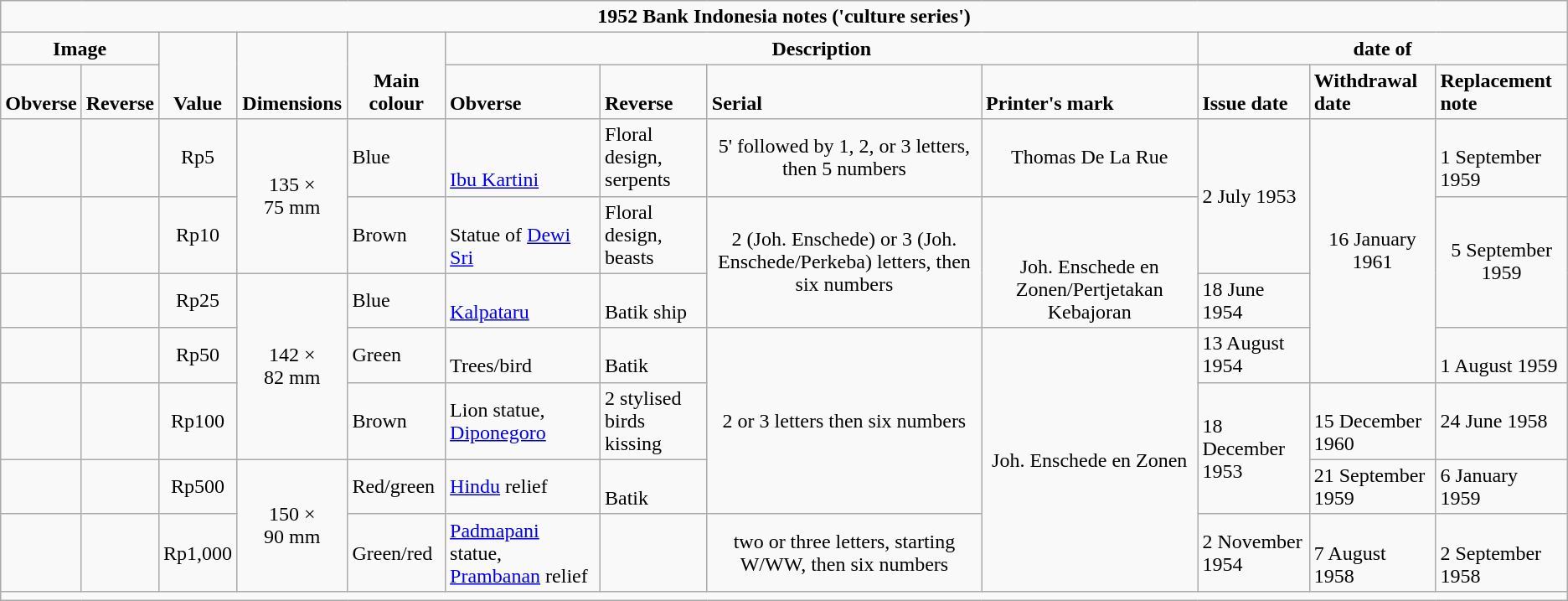<table class="wikitable" >
<tr style="text-align:center; font-weight:bold; vertical-align:bottom;">
<td colspan="12">1952 Bank Indonesia notes ('culture series')</td>
</tr>
<tr style="text-align:center; font-weight:bold; vertical-align:bottom;">
<td colspan="2">Image</td>
<td rowspan="2">Value</td>
<td rowspan="2">Dimensions</td>
<td rowspan="2">Main colour</td>
<td colspan="4">Description</td>
<td colspan="3">date of</td>
</tr>
<tr style="font-weight:bold; vertical-align:bottom;">
<td>Obverse</td>
<td>Reverse</td>
<td>Obverse</td>
<td>Reverse</td>
<td>Serial</td>
<td>Printer's mark</td>
<td>Issue date</td>
<td>Withdrawal date</td>
<td>Replacement note</td>
</tr>
<tr>
<td style="font-weight:bold; vertical-align:bottom;"></td>
<td style="font-weight:bold; vertical-align:bottom;"></td>
<td style="text-align:center;">Rp5</td>
<td rowspan="2" style="text-align:center;">135  × 75 mm</td>
<td>Blue</td>
<td style="vertical-align:bottom;"><a href='#'>Ibu Kartini</a></td>
<td style="vertical-align:bottom;">Floral design, serpents</td>
<td style="text-align:center;">5' followed by 1, 2, or 3 letters, then 5 numbers</td>
<td style="text-align:center;">Thomas De La Rue</td>
<td rowspan="2">2 July 1953</td>
<td rowspan="4" style="text-align:center;">16 January 1961</td>
<td style="vertical-align:bottom;">1 September 1959</td>
</tr>
<tr>
<td style="font-weight:bold; vertical-align:bottom;"></td>
<td style="font-weight:bold; vertical-align:bottom;"></td>
<td style="text-align:center;">Rp10</td>
<td>Brown</td>
<td style="vertical-align:bottom;">Statue of <a href='#'>Dewi Sri</a></td>
<td style="vertical-align:bottom;">Floral design, beasts</td>
<td rowspan="2" style="text-align:center;">2 (Joh. Enschede) or 3 (Joh. Enschede/Perkeba) letters, then six numbers</td>
<td rowspan="2" style="text-align:center; vertical-align:bottom;">Joh. Enschede en Zonen/Pertjetakan Kebajoran</td>
<td rowspan="2" style="text-align:center;">5 September 1959</td>
</tr>
<tr>
<td style="font-weight:bold; vertical-align:bottom;"></td>
<td style="font-weight:bold; vertical-align:bottom;"></td>
<td style="text-align:center;">Rp25</td>
<td rowspan="3" style="text-align:center;">142  × 82 mm</td>
<td>Blue</td>
<td style="vertical-align:bottom;"><a href='#'>Kalpataru</a></td>
<td style="vertical-align:bottom;">Batik ship</td>
<td>18 June 1954</td>
</tr>
<tr>
<td style="font-weight:bold; vertical-align:bottom;"></td>
<td style="font-weight:bold; vertical-align:bottom;"></td>
<td style="text-align:center;">Rp50</td>
<td>Green</td>
<td style="vertical-align:bottom;">Trees/bird</td>
<td style="vertical-align:bottom;">Batik</td>
<td rowspan="3" style="text-align:center;">2 or 3 letters then six numbers</td>
<td rowspan="4" style="text-align:center;">Joh. Enschede en Zonen</td>
<td>13 August 1954</td>
<td style="vertical-align:bottom;">1 August 1959</td>
</tr>
<tr>
<td style="font-weight:bold; vertical-align:bottom;"></td>
<td style="font-weight:bold; vertical-align:bottom;"></td>
<td style="text-align:center;">Rp100</td>
<td>Brown</td>
<td>Lion statue, <a href='#'>Diponegoro</a></td>
<td style="vertical-align:bottom;">2 stylised birds kissing</td>
<td rowspan="2">18 December 1953</td>
<td style="vertical-align:bottom;">15 December 1960</td>
<td>24 June 1958</td>
</tr>
<tr>
<td style="font-weight:bold; vertical-align:bottom;"></td>
<td style="font-weight:bold; vertical-align:bottom;"></td>
<td style="text-align:center;">Rp500</td>
<td rowspan="2" style="text-align:center;">150  × 90 mm</td>
<td>Red/green</td>
<td><a href='#'>Hindu</a> relief</td>
<td style="vertical-align:bottom;">Batik</td>
<td style="vertical-align:bottom;">21 September 1959</td>
<td style="vertical-align:bottom;">6 January 1959</td>
</tr>
<tr>
<td style="font-weight:bold; vertical-align:bottom;"></td>
<td style="font-weight:bold; vertical-align:bottom;"></td>
<td style="text-align:center;">Rp1,000</td>
<td>Green/red</td>
<td><a href='#'>Padmapani</a> statue, <a href='#'>Prambanan</a> relief</td>
<td style="vertical-align:bottom;"></td>
<td style="text-align:center;">two or three letters, starting W/WW, then six numbers</td>
<td>2 November 1954</td>
<td style="vertical-align:bottom;">7 August 1958</td>
<td style="vertical-align:bottom;">2 September 1958</td>
</tr>
<tr style="text-align:center; vertical-align:bottom;">
<td colspan="12"></td>
</tr>
</table>
